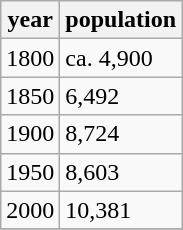<table class="wikitable">
<tr>
<th>year</th>
<th>population</th>
</tr>
<tr>
<td>1800</td>
<td>ca. 4,900</td>
</tr>
<tr>
<td>1850</td>
<td>6,492</td>
</tr>
<tr>
<td>1900</td>
<td>8,724</td>
</tr>
<tr>
<td>1950</td>
<td>8,603</td>
</tr>
<tr>
<td>2000</td>
<td>10,381</td>
</tr>
<tr>
</tr>
</table>
